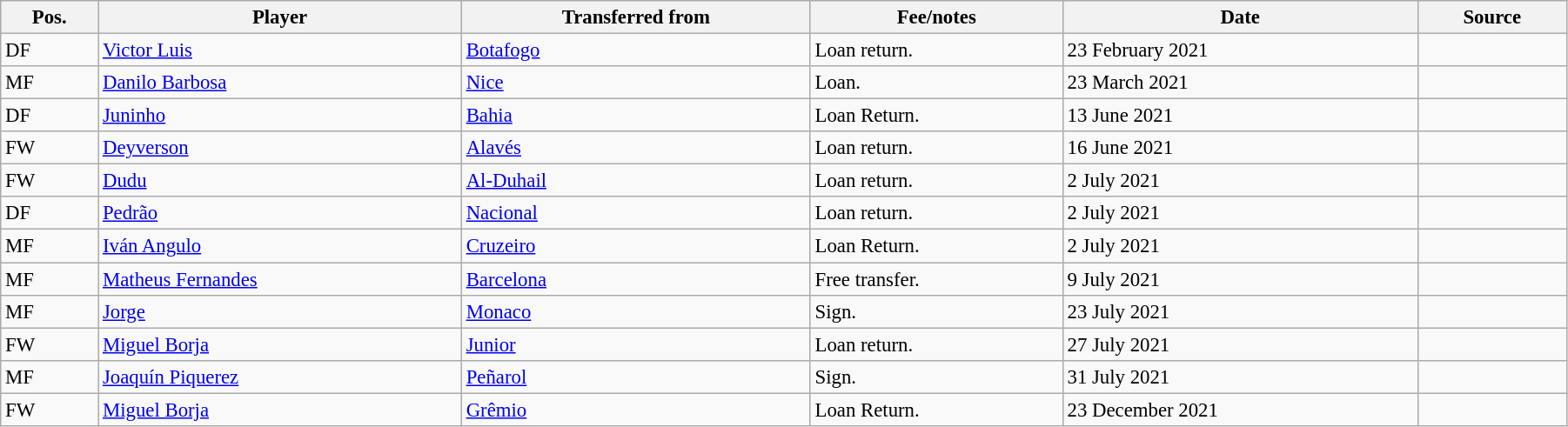<table class="wikitable sortable" style="width:95%; text-align:center; font-size:95%; text-align:left;">
<tr>
<th><strong>Pos.</strong></th>
<th><strong>Player</strong></th>
<th><strong>Transferred from</strong></th>
<th><strong>Fee/notes</strong></th>
<th><strong>Date</strong></th>
<th><strong>Source</strong></th>
</tr>
<tr>
<td>DF</td>
<td> <a href='#'>Victor Luis</a></td>
<td> <a href='#'>Botafogo</a></td>
<td>Loan return.</td>
<td>23 February 2021</td>
<td align=center></td>
</tr>
<tr>
<td>MF</td>
<td> <a href='#'>Danilo Barbosa</a></td>
<td> <a href='#'>Nice</a></td>
<td>Loan.</td>
<td>23 March 2021</td>
<td align=center></td>
</tr>
<tr>
<td>DF</td>
<td> <a href='#'>Juninho</a></td>
<td> <a href='#'>Bahia</a></td>
<td>Loan Return.</td>
<td>13 June 2021</td>
</tr>
<tr>
<td>FW</td>
<td> <a href='#'>Deyverson</a></td>
<td> <a href='#'>Alavés</a></td>
<td>Loan return.</td>
<td>16 June 2021</td>
<td align=center></td>
</tr>
<tr>
<td>FW</td>
<td> <a href='#'>Dudu</a></td>
<td> <a href='#'>Al-Duhail</a></td>
<td>Loan return.</td>
<td>2 July 2021</td>
<td align=center></td>
</tr>
<tr>
<td>DF</td>
<td> <a href='#'>Pedrão</a></td>
<td> <a href='#'>Nacional</a></td>
<td>Loan return.</td>
<td>2 July 2021</td>
<td align=center></td>
</tr>
<tr>
<td>MF</td>
<td> <a href='#'>Iván Angulo</a></td>
<td> <a href='#'>Cruzeiro</a></td>
<td>Loan Return.</td>
<td>2 July 2021</td>
</tr>
<tr>
<td>MF</td>
<td> <a href='#'>Matheus Fernandes</a></td>
<td> <a href='#'>Barcelona</a></td>
<td>Free transfer.</td>
<td>9 July 2021</td>
<td align=center></td>
</tr>
<tr>
<td>MF</td>
<td> <a href='#'>Jorge</a></td>
<td> <a href='#'>Monaco</a></td>
<td>Sign.</td>
<td>23 July 2021</td>
<td align=center></td>
</tr>
<tr>
<td>FW</td>
<td> <a href='#'>Miguel Borja</a></td>
<td> <a href='#'>Junior</a></td>
<td>Loan return.</td>
<td>27 July 2021</td>
<td align=center></td>
</tr>
<tr>
<td>MF</td>
<td> <a href='#'>Joaquín Piquerez</a></td>
<td> <a href='#'>Peñarol</a></td>
<td>Sign.</td>
<td>31 July 2021</td>
<td align=center></td>
</tr>
<tr>
<td>FW</td>
<td> <a href='#'>Miguel Borja</a></td>
<td> <a href='#'>Grêmio</a></td>
<td>Loan Return.</td>
<td>23 December 2021</td>
</tr>
</table>
